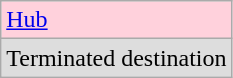<table class="wikitable">
<tr style="background:#FFD1DC">
<td><a href='#'>Hub</a></td>
</tr>
<tr style="background:#DDDDDD">
<td>Terminated destination</td>
</tr>
</table>
